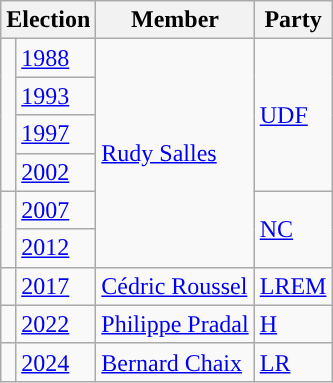<table class="wikitable">
<tr>
<th colspan="2">Election</th>
<th>Member</th>
<th>Party</th>
</tr>
<tr>
<td rowspan="4" style="background-color: "></td>
<td><a href='#'>1988</a></td>
<td rowspan="6"><a href='#'>Rudy Salles</a></td>
<td rowspan="4"><a href='#'>UDF</a></td>
</tr>
<tr>
<td><a href='#'>1993</a></td>
</tr>
<tr>
<td><a href='#'>1997</a></td>
</tr>
<tr>
<td><a href='#'>2002</a></td>
</tr>
<tr>
<td rowspan="2" style="background-color: "></td>
<td><a href='#'>2007</a></td>
<td rowspan="2"><a href='#'>NC</a></td>
</tr>
<tr>
<td><a href='#'>2012</a></td>
</tr>
<tr>
<td style="color:inherit;background-color: "></td>
<td><a href='#'>2017</a></td>
<td><a href='#'>Cédric Roussel</a></td>
<td><a href='#'>LREM</a></td>
</tr>
<tr>
<td style="color:inherit;background-color: "></td>
<td><a href='#'>2022</a></td>
<td><a href='#'>Philippe Pradal</a></td>
<td><a href='#'>H</a></td>
</tr>
<tr>
<td style="color:inherit;background-color: "></td>
<td><a href='#'>2024</a></td>
<td><a href='#'>Bernard Chaix</a></td>
<td><a href='#'>LR</a></td>
</tr>
</table>
